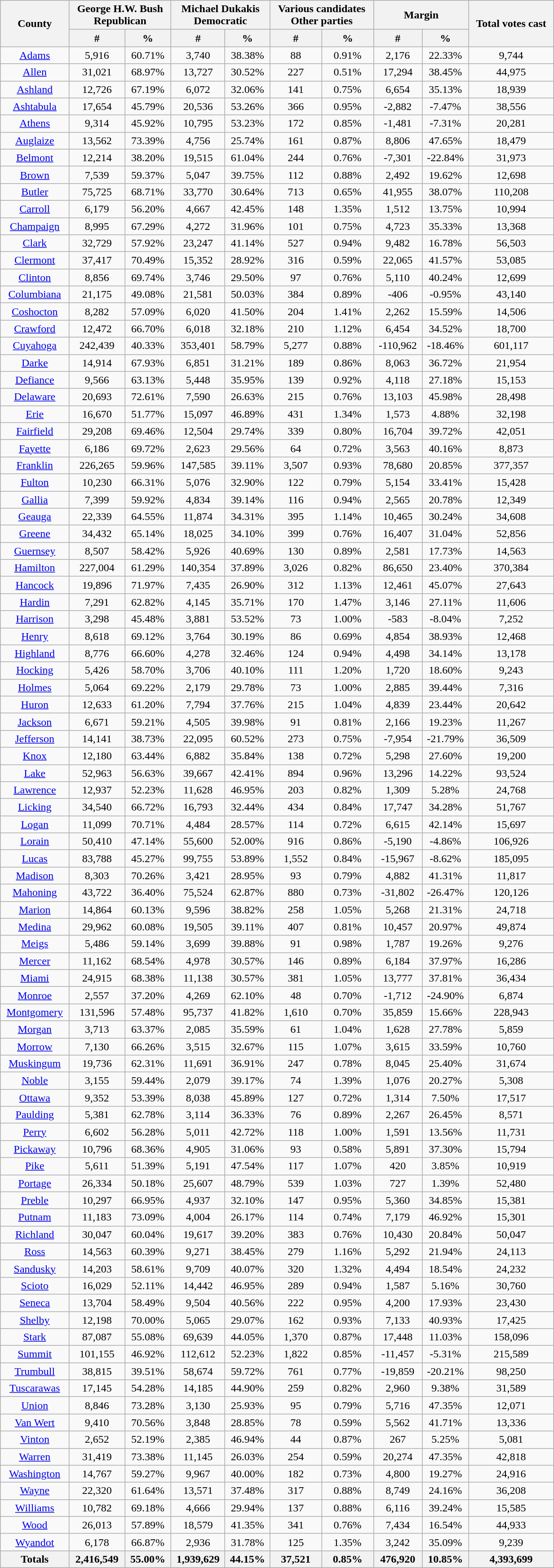<table width="65%"  class="wikitable sortable" style="text-align:center">
<tr>
<th style="text-align:center;" rowspan="2">County</th>
<th style="text-align:center;" colspan="2">George H.W. Bush<br>Republican</th>
<th style="text-align:center;" colspan="2">Michael Dukakis<br>Democratic</th>
<th style="text-align:center;" colspan="2">Various candidates<br>Other parties</th>
<th style="text-align:center;" colspan="2">Margin</th>
<th style="text-align:center;" rowspan="2">Total votes cast</th>
</tr>
<tr>
<th style="text-align:center;" data-sort-type="number">#</th>
<th style="text-align:center;" data-sort-type="number">%</th>
<th style="text-align:center;" data-sort-type="number">#</th>
<th style="text-align:center;" data-sort-type="number">%</th>
<th style="text-align:center;" data-sort-type="number">#</th>
<th style="text-align:center;" data-sort-type="number">%</th>
<th style="text-align:center;" data-sort-type="number">#</th>
<th style="text-align:center;" data-sort-type="number">%</th>
</tr>
<tr style="text-align:center;">
<td><a href='#'>Adams</a></td>
<td>5,916</td>
<td>60.71%</td>
<td>3,740</td>
<td>38.38%</td>
<td>88</td>
<td>0.91%</td>
<td>2,176</td>
<td>22.33%</td>
<td>9,744</td>
</tr>
<tr style="text-align:center;">
<td><a href='#'>Allen</a></td>
<td>31,021</td>
<td>68.97%</td>
<td>13,727</td>
<td>30.52%</td>
<td>227</td>
<td>0.51%</td>
<td>17,294</td>
<td>38.45%</td>
<td>44,975</td>
</tr>
<tr style="text-align:center;">
<td><a href='#'>Ashland</a></td>
<td>12,726</td>
<td>67.19%</td>
<td>6,072</td>
<td>32.06%</td>
<td>141</td>
<td>0.75%</td>
<td>6,654</td>
<td>35.13%</td>
<td>18,939</td>
</tr>
<tr style="text-align:center;">
<td><a href='#'>Ashtabula</a></td>
<td>17,654</td>
<td>45.79%</td>
<td>20,536</td>
<td>53.26%</td>
<td>366</td>
<td>0.95%</td>
<td>-2,882</td>
<td>-7.47%</td>
<td>38,556</td>
</tr>
<tr style="text-align:center;">
<td><a href='#'>Athens</a></td>
<td>9,314</td>
<td>45.92%</td>
<td>10,795</td>
<td>53.23%</td>
<td>172</td>
<td>0.85%</td>
<td>-1,481</td>
<td>-7.31%</td>
<td>20,281</td>
</tr>
<tr style="text-align:center;">
<td><a href='#'>Auglaize</a></td>
<td>13,562</td>
<td>73.39%</td>
<td>4,756</td>
<td>25.74%</td>
<td>161</td>
<td>0.87%</td>
<td>8,806</td>
<td>47.65%</td>
<td>18,479</td>
</tr>
<tr style="text-align:center;">
<td><a href='#'>Belmont</a></td>
<td>12,214</td>
<td>38.20%</td>
<td>19,515</td>
<td>61.04%</td>
<td>244</td>
<td>0.76%</td>
<td>-7,301</td>
<td>-22.84%</td>
<td>31,973</td>
</tr>
<tr style="text-align:center;">
<td><a href='#'>Brown</a></td>
<td>7,539</td>
<td>59.37%</td>
<td>5,047</td>
<td>39.75%</td>
<td>112</td>
<td>0.88%</td>
<td>2,492</td>
<td>19.62%</td>
<td>12,698</td>
</tr>
<tr style="text-align:center;">
<td><a href='#'>Butler</a></td>
<td>75,725</td>
<td>68.71%</td>
<td>33,770</td>
<td>30.64%</td>
<td>713</td>
<td>0.65%</td>
<td>41,955</td>
<td>38.07%</td>
<td>110,208</td>
</tr>
<tr style="text-align:center;">
<td><a href='#'>Carroll</a></td>
<td>6,179</td>
<td>56.20%</td>
<td>4,667</td>
<td>42.45%</td>
<td>148</td>
<td>1.35%</td>
<td>1,512</td>
<td>13.75%</td>
<td>10,994</td>
</tr>
<tr style="text-align:center;">
<td><a href='#'>Champaign</a></td>
<td>8,995</td>
<td>67.29%</td>
<td>4,272</td>
<td>31.96%</td>
<td>101</td>
<td>0.75%</td>
<td>4,723</td>
<td>35.33%</td>
<td>13,368</td>
</tr>
<tr style="text-align:center;">
<td><a href='#'>Clark</a></td>
<td>32,729</td>
<td>57.92%</td>
<td>23,247</td>
<td>41.14%</td>
<td>527</td>
<td>0.94%</td>
<td>9,482</td>
<td>16.78%</td>
<td>56,503</td>
</tr>
<tr style="text-align:center;">
<td><a href='#'>Clermont</a></td>
<td>37,417</td>
<td>70.49%</td>
<td>15,352</td>
<td>28.92%</td>
<td>316</td>
<td>0.59%</td>
<td>22,065</td>
<td>41.57%</td>
<td>53,085</td>
</tr>
<tr style="text-align:center;">
<td><a href='#'>Clinton</a></td>
<td>8,856</td>
<td>69.74%</td>
<td>3,746</td>
<td>29.50%</td>
<td>97</td>
<td>0.76%</td>
<td>5,110</td>
<td>40.24%</td>
<td>12,699</td>
</tr>
<tr style="text-align:center;">
<td><a href='#'>Columbiana</a></td>
<td>21,175</td>
<td>49.08%</td>
<td>21,581</td>
<td>50.03%</td>
<td>384</td>
<td>0.89%</td>
<td>-406</td>
<td>-0.95%</td>
<td>43,140</td>
</tr>
<tr style="text-align:center;">
<td><a href='#'>Coshocton</a></td>
<td>8,282</td>
<td>57.09%</td>
<td>6,020</td>
<td>41.50%</td>
<td>204</td>
<td>1.41%</td>
<td>2,262</td>
<td>15.59%</td>
<td>14,506</td>
</tr>
<tr style="text-align:center;">
<td><a href='#'>Crawford</a></td>
<td>12,472</td>
<td>66.70%</td>
<td>6,018</td>
<td>32.18%</td>
<td>210</td>
<td>1.12%</td>
<td>6,454</td>
<td>34.52%</td>
<td>18,700</td>
</tr>
<tr style="text-align:center;">
<td><a href='#'>Cuyahoga</a></td>
<td>242,439</td>
<td>40.33%</td>
<td>353,401</td>
<td>58.79%</td>
<td>5,277</td>
<td>0.88%</td>
<td>-110,962</td>
<td>-18.46%</td>
<td>601,117</td>
</tr>
<tr style="text-align:center;">
<td><a href='#'>Darke</a></td>
<td>14,914</td>
<td>67.93%</td>
<td>6,851</td>
<td>31.21%</td>
<td>189</td>
<td>0.86%</td>
<td>8,063</td>
<td>36.72%</td>
<td>21,954</td>
</tr>
<tr style="text-align:center;">
<td><a href='#'>Defiance</a></td>
<td>9,566</td>
<td>63.13%</td>
<td>5,448</td>
<td>35.95%</td>
<td>139</td>
<td>0.92%</td>
<td>4,118</td>
<td>27.18%</td>
<td>15,153</td>
</tr>
<tr style="text-align:center;">
<td><a href='#'>Delaware</a></td>
<td>20,693</td>
<td>72.61%</td>
<td>7,590</td>
<td>26.63%</td>
<td>215</td>
<td>0.76%</td>
<td>13,103</td>
<td>45.98%</td>
<td>28,498</td>
</tr>
<tr style="text-align:center;">
<td><a href='#'>Erie</a></td>
<td>16,670</td>
<td>51.77%</td>
<td>15,097</td>
<td>46.89%</td>
<td>431</td>
<td>1.34%</td>
<td>1,573</td>
<td>4.88%</td>
<td>32,198</td>
</tr>
<tr style="text-align:center;">
<td><a href='#'>Fairfield</a></td>
<td>29,208</td>
<td>69.46%</td>
<td>12,504</td>
<td>29.74%</td>
<td>339</td>
<td>0.80%</td>
<td>16,704</td>
<td>39.72%</td>
<td>42,051</td>
</tr>
<tr style="text-align:center;">
<td><a href='#'>Fayette</a></td>
<td>6,186</td>
<td>69.72%</td>
<td>2,623</td>
<td>29.56%</td>
<td>64</td>
<td>0.72%</td>
<td>3,563</td>
<td>40.16%</td>
<td>8,873</td>
</tr>
<tr style="text-align:center;">
<td><a href='#'>Franklin</a></td>
<td>226,265</td>
<td>59.96%</td>
<td>147,585</td>
<td>39.11%</td>
<td>3,507</td>
<td>0.93%</td>
<td>78,680</td>
<td>20.85%</td>
<td>377,357</td>
</tr>
<tr style="text-align:center;">
<td><a href='#'>Fulton</a></td>
<td>10,230</td>
<td>66.31%</td>
<td>5,076</td>
<td>32.90%</td>
<td>122</td>
<td>0.79%</td>
<td>5,154</td>
<td>33.41%</td>
<td>15,428</td>
</tr>
<tr style="text-align:center;">
<td><a href='#'>Gallia</a></td>
<td>7,399</td>
<td>59.92%</td>
<td>4,834</td>
<td>39.14%</td>
<td>116</td>
<td>0.94%</td>
<td>2,565</td>
<td>20.78%</td>
<td>12,349</td>
</tr>
<tr style="text-align:center;">
<td><a href='#'>Geauga</a></td>
<td>22,339</td>
<td>64.55%</td>
<td>11,874</td>
<td>34.31%</td>
<td>395</td>
<td>1.14%</td>
<td>10,465</td>
<td>30.24%</td>
<td>34,608</td>
</tr>
<tr style="text-align:center;">
<td><a href='#'>Greene</a></td>
<td>34,432</td>
<td>65.14%</td>
<td>18,025</td>
<td>34.10%</td>
<td>399</td>
<td>0.76%</td>
<td>16,407</td>
<td>31.04%</td>
<td>52,856</td>
</tr>
<tr style="text-align:center;">
<td><a href='#'>Guernsey</a></td>
<td>8,507</td>
<td>58.42%</td>
<td>5,926</td>
<td>40.69%</td>
<td>130</td>
<td>0.89%</td>
<td>2,581</td>
<td>17.73%</td>
<td>14,563</td>
</tr>
<tr style="text-align:center;">
<td><a href='#'>Hamilton</a></td>
<td>227,004</td>
<td>61.29%</td>
<td>140,354</td>
<td>37.89%</td>
<td>3,026</td>
<td>0.82%</td>
<td>86,650</td>
<td>23.40%</td>
<td>370,384</td>
</tr>
<tr style="text-align:center;">
<td><a href='#'>Hancock</a></td>
<td>19,896</td>
<td>71.97%</td>
<td>7,435</td>
<td>26.90%</td>
<td>312</td>
<td>1.13%</td>
<td>12,461</td>
<td>45.07%</td>
<td>27,643</td>
</tr>
<tr style="text-align:center;">
<td><a href='#'>Hardin</a></td>
<td>7,291</td>
<td>62.82%</td>
<td>4,145</td>
<td>35.71%</td>
<td>170</td>
<td>1.47%</td>
<td>3,146</td>
<td>27.11%</td>
<td>11,606</td>
</tr>
<tr style="text-align:center;">
<td><a href='#'>Harrison</a></td>
<td>3,298</td>
<td>45.48%</td>
<td>3,881</td>
<td>53.52%</td>
<td>73</td>
<td>1.00%</td>
<td>-583</td>
<td>-8.04%</td>
<td>7,252</td>
</tr>
<tr style="text-align:center;">
<td><a href='#'>Henry</a></td>
<td>8,618</td>
<td>69.12%</td>
<td>3,764</td>
<td>30.19%</td>
<td>86</td>
<td>0.69%</td>
<td>4,854</td>
<td>38.93%</td>
<td>12,468</td>
</tr>
<tr style="text-align:center;">
<td><a href='#'>Highland</a></td>
<td>8,776</td>
<td>66.60%</td>
<td>4,278</td>
<td>32.46%</td>
<td>124</td>
<td>0.94%</td>
<td>4,498</td>
<td>34.14%</td>
<td>13,178</td>
</tr>
<tr style="text-align:center;">
<td><a href='#'>Hocking</a></td>
<td>5,426</td>
<td>58.70%</td>
<td>3,706</td>
<td>40.10%</td>
<td>111</td>
<td>1.20%</td>
<td>1,720</td>
<td>18.60%</td>
<td>9,243</td>
</tr>
<tr style="text-align:center;">
<td><a href='#'>Holmes</a></td>
<td>5,064</td>
<td>69.22%</td>
<td>2,179</td>
<td>29.78%</td>
<td>73</td>
<td>1.00%</td>
<td>2,885</td>
<td>39.44%</td>
<td>7,316</td>
</tr>
<tr style="text-align:center;">
<td><a href='#'>Huron</a></td>
<td>12,633</td>
<td>61.20%</td>
<td>7,794</td>
<td>37.76%</td>
<td>215</td>
<td>1.04%</td>
<td>4,839</td>
<td>23.44%</td>
<td>20,642</td>
</tr>
<tr style="text-align:center;">
<td><a href='#'>Jackson</a></td>
<td>6,671</td>
<td>59.21%</td>
<td>4,505</td>
<td>39.98%</td>
<td>91</td>
<td>0.81%</td>
<td>2,166</td>
<td>19.23%</td>
<td>11,267</td>
</tr>
<tr style="text-align:center;">
<td><a href='#'>Jefferson</a></td>
<td>14,141</td>
<td>38.73%</td>
<td>22,095</td>
<td>60.52%</td>
<td>273</td>
<td>0.75%</td>
<td>-7,954</td>
<td>-21.79%</td>
<td>36,509</td>
</tr>
<tr style="text-align:center;">
<td><a href='#'>Knox</a></td>
<td>12,180</td>
<td>63.44%</td>
<td>6,882</td>
<td>35.84%</td>
<td>138</td>
<td>0.72%</td>
<td>5,298</td>
<td>27.60%</td>
<td>19,200</td>
</tr>
<tr style="text-align:center;">
<td><a href='#'>Lake</a></td>
<td>52,963</td>
<td>56.63%</td>
<td>39,667</td>
<td>42.41%</td>
<td>894</td>
<td>0.96%</td>
<td>13,296</td>
<td>14.22%</td>
<td>93,524</td>
</tr>
<tr style="text-align:center;">
<td><a href='#'>Lawrence</a></td>
<td>12,937</td>
<td>52.23%</td>
<td>11,628</td>
<td>46.95%</td>
<td>203</td>
<td>0.82%</td>
<td>1,309</td>
<td>5.28%</td>
<td>24,768</td>
</tr>
<tr style="text-align:center;">
<td><a href='#'>Licking</a></td>
<td>34,540</td>
<td>66.72%</td>
<td>16,793</td>
<td>32.44%</td>
<td>434</td>
<td>0.84%</td>
<td>17,747</td>
<td>34.28%</td>
<td>51,767</td>
</tr>
<tr style="text-align:center;">
<td><a href='#'>Logan</a></td>
<td>11,099</td>
<td>70.71%</td>
<td>4,484</td>
<td>28.57%</td>
<td>114</td>
<td>0.72%</td>
<td>6,615</td>
<td>42.14%</td>
<td>15,697</td>
</tr>
<tr style="text-align:center;">
<td><a href='#'>Lorain</a></td>
<td>50,410</td>
<td>47.14%</td>
<td>55,600</td>
<td>52.00%</td>
<td>916</td>
<td>0.86%</td>
<td>-5,190</td>
<td>-4.86%</td>
<td>106,926</td>
</tr>
<tr style="text-align:center;">
<td><a href='#'>Lucas</a></td>
<td>83,788</td>
<td>45.27%</td>
<td>99,755</td>
<td>53.89%</td>
<td>1,552</td>
<td>0.84%</td>
<td>-15,967</td>
<td>-8.62%</td>
<td>185,095</td>
</tr>
<tr style="text-align:center;">
<td><a href='#'>Madison</a></td>
<td>8,303</td>
<td>70.26%</td>
<td>3,421</td>
<td>28.95%</td>
<td>93</td>
<td>0.79%</td>
<td>4,882</td>
<td>41.31%</td>
<td>11,817</td>
</tr>
<tr style="text-align:center;">
<td><a href='#'>Mahoning</a></td>
<td>43,722</td>
<td>36.40%</td>
<td>75,524</td>
<td>62.87%</td>
<td>880</td>
<td>0.73%</td>
<td>-31,802</td>
<td>-26.47%</td>
<td>120,126</td>
</tr>
<tr style="text-align:center;">
<td><a href='#'>Marion</a></td>
<td>14,864</td>
<td>60.13%</td>
<td>9,596</td>
<td>38.82%</td>
<td>258</td>
<td>1.05%</td>
<td>5,268</td>
<td>21.31%</td>
<td>24,718</td>
</tr>
<tr style="text-align:center;">
<td><a href='#'>Medina</a></td>
<td>29,962</td>
<td>60.08%</td>
<td>19,505</td>
<td>39.11%</td>
<td>407</td>
<td>0.81%</td>
<td>10,457</td>
<td>20.97%</td>
<td>49,874</td>
</tr>
<tr style="text-align:center;">
<td><a href='#'>Meigs</a></td>
<td>5,486</td>
<td>59.14%</td>
<td>3,699</td>
<td>39.88%</td>
<td>91</td>
<td>0.98%</td>
<td>1,787</td>
<td>19.26%</td>
<td>9,276</td>
</tr>
<tr style="text-align:center;">
<td><a href='#'>Mercer</a></td>
<td>11,162</td>
<td>68.54%</td>
<td>4,978</td>
<td>30.57%</td>
<td>146</td>
<td>0.89%</td>
<td>6,184</td>
<td>37.97%</td>
<td>16,286</td>
</tr>
<tr style="text-align:center;">
<td><a href='#'>Miami</a></td>
<td>24,915</td>
<td>68.38%</td>
<td>11,138</td>
<td>30.57%</td>
<td>381</td>
<td>1.05%</td>
<td>13,777</td>
<td>37.81%</td>
<td>36,434</td>
</tr>
<tr style="text-align:center;">
<td><a href='#'>Monroe</a></td>
<td>2,557</td>
<td>37.20%</td>
<td>4,269</td>
<td>62.10%</td>
<td>48</td>
<td>0.70%</td>
<td>-1,712</td>
<td>-24.90%</td>
<td>6,874</td>
</tr>
<tr style="text-align:center;">
<td><a href='#'>Montgomery</a></td>
<td>131,596</td>
<td>57.48%</td>
<td>95,737</td>
<td>41.82%</td>
<td>1,610</td>
<td>0.70%</td>
<td>35,859</td>
<td>15.66%</td>
<td>228,943</td>
</tr>
<tr style="text-align:center;">
<td><a href='#'>Morgan</a></td>
<td>3,713</td>
<td>63.37%</td>
<td>2,085</td>
<td>35.59%</td>
<td>61</td>
<td>1.04%</td>
<td>1,628</td>
<td>27.78%</td>
<td>5,859</td>
</tr>
<tr style="text-align:center;">
<td><a href='#'>Morrow</a></td>
<td>7,130</td>
<td>66.26%</td>
<td>3,515</td>
<td>32.67%</td>
<td>115</td>
<td>1.07%</td>
<td>3,615</td>
<td>33.59%</td>
<td>10,760</td>
</tr>
<tr style="text-align:center;">
<td><a href='#'>Muskingum</a></td>
<td>19,736</td>
<td>62.31%</td>
<td>11,691</td>
<td>36.91%</td>
<td>247</td>
<td>0.78%</td>
<td>8,045</td>
<td>25.40%</td>
<td>31,674</td>
</tr>
<tr style="text-align:center;">
<td><a href='#'>Noble</a></td>
<td>3,155</td>
<td>59.44%</td>
<td>2,079</td>
<td>39.17%</td>
<td>74</td>
<td>1.39%</td>
<td>1,076</td>
<td>20.27%</td>
<td>5,308</td>
</tr>
<tr style="text-align:center;">
<td><a href='#'>Ottawa</a></td>
<td>9,352</td>
<td>53.39%</td>
<td>8,038</td>
<td>45.89%</td>
<td>127</td>
<td>0.72%</td>
<td>1,314</td>
<td>7.50%</td>
<td>17,517</td>
</tr>
<tr style="text-align:center;">
<td><a href='#'>Paulding</a></td>
<td>5,381</td>
<td>62.78%</td>
<td>3,114</td>
<td>36.33%</td>
<td>76</td>
<td>0.89%</td>
<td>2,267</td>
<td>26.45%</td>
<td>8,571</td>
</tr>
<tr style="text-align:center;">
<td><a href='#'>Perry</a></td>
<td>6,602</td>
<td>56.28%</td>
<td>5,011</td>
<td>42.72%</td>
<td>118</td>
<td>1.00%</td>
<td>1,591</td>
<td>13.56%</td>
<td>11,731</td>
</tr>
<tr style="text-align:center;">
<td><a href='#'>Pickaway</a></td>
<td>10,796</td>
<td>68.36%</td>
<td>4,905</td>
<td>31.06%</td>
<td>93</td>
<td>0.58%</td>
<td>5,891</td>
<td>37.30%</td>
<td>15,794</td>
</tr>
<tr style="text-align:center;">
<td><a href='#'>Pike</a></td>
<td>5,611</td>
<td>51.39%</td>
<td>5,191</td>
<td>47.54%</td>
<td>117</td>
<td>1.07%</td>
<td>420</td>
<td>3.85%</td>
<td>10,919</td>
</tr>
<tr style="text-align:center;">
<td><a href='#'>Portage</a></td>
<td>26,334</td>
<td>50.18%</td>
<td>25,607</td>
<td>48.79%</td>
<td>539</td>
<td>1.03%</td>
<td>727</td>
<td>1.39%</td>
<td>52,480</td>
</tr>
<tr style="text-align:center;">
<td><a href='#'>Preble</a></td>
<td>10,297</td>
<td>66.95%</td>
<td>4,937</td>
<td>32.10%</td>
<td>147</td>
<td>0.95%</td>
<td>5,360</td>
<td>34.85%</td>
<td>15,381</td>
</tr>
<tr style="text-align:center;">
<td><a href='#'>Putnam</a></td>
<td>11,183</td>
<td>73.09%</td>
<td>4,004</td>
<td>26.17%</td>
<td>114</td>
<td>0.74%</td>
<td>7,179</td>
<td>46.92%</td>
<td>15,301</td>
</tr>
<tr style="text-align:center;">
<td><a href='#'>Richland</a></td>
<td>30,047</td>
<td>60.04%</td>
<td>19,617</td>
<td>39.20%</td>
<td>383</td>
<td>0.76%</td>
<td>10,430</td>
<td>20.84%</td>
<td>50,047</td>
</tr>
<tr style="text-align:center;">
<td><a href='#'>Ross</a></td>
<td>14,563</td>
<td>60.39%</td>
<td>9,271</td>
<td>38.45%</td>
<td>279</td>
<td>1.16%</td>
<td>5,292</td>
<td>21.94%</td>
<td>24,113</td>
</tr>
<tr style="text-align:center;">
<td><a href='#'>Sandusky</a></td>
<td>14,203</td>
<td>58.61%</td>
<td>9,709</td>
<td>40.07%</td>
<td>320</td>
<td>1.32%</td>
<td>4,494</td>
<td>18.54%</td>
<td>24,232</td>
</tr>
<tr style="text-align:center;">
<td><a href='#'>Scioto</a></td>
<td>16,029</td>
<td>52.11%</td>
<td>14,442</td>
<td>46.95%</td>
<td>289</td>
<td>0.94%</td>
<td>1,587</td>
<td>5.16%</td>
<td>30,760</td>
</tr>
<tr style="text-align:center;">
<td><a href='#'>Seneca</a></td>
<td>13,704</td>
<td>58.49%</td>
<td>9,504</td>
<td>40.56%</td>
<td>222</td>
<td>0.95%</td>
<td>4,200</td>
<td>17.93%</td>
<td>23,430</td>
</tr>
<tr style="text-align:center;">
<td><a href='#'>Shelby</a></td>
<td>12,198</td>
<td>70.00%</td>
<td>5,065</td>
<td>29.07%</td>
<td>162</td>
<td>0.93%</td>
<td>7,133</td>
<td>40.93%</td>
<td>17,425</td>
</tr>
<tr style="text-align:center;">
<td><a href='#'>Stark</a></td>
<td>87,087</td>
<td>55.08%</td>
<td>69,639</td>
<td>44.05%</td>
<td>1,370</td>
<td>0.87%</td>
<td>17,448</td>
<td>11.03%</td>
<td>158,096</td>
</tr>
<tr style="text-align:center;">
<td><a href='#'>Summit</a></td>
<td>101,155</td>
<td>46.92%</td>
<td>112,612</td>
<td>52.23%</td>
<td>1,822</td>
<td>0.85%</td>
<td>-11,457</td>
<td>-5.31%</td>
<td>215,589</td>
</tr>
<tr style="text-align:center;">
<td><a href='#'>Trumbull</a></td>
<td>38,815</td>
<td>39.51%</td>
<td>58,674</td>
<td>59.72%</td>
<td>761</td>
<td>0.77%</td>
<td>-19,859</td>
<td>-20.21%</td>
<td>98,250</td>
</tr>
<tr style="text-align:center;">
<td><a href='#'>Tuscarawas</a></td>
<td>17,145</td>
<td>54.28%</td>
<td>14,185</td>
<td>44.90%</td>
<td>259</td>
<td>0.82%</td>
<td>2,960</td>
<td>9.38%</td>
<td>31,589</td>
</tr>
<tr style="text-align:center;">
<td><a href='#'>Union</a></td>
<td>8,846</td>
<td>73.28%</td>
<td>3,130</td>
<td>25.93%</td>
<td>95</td>
<td>0.79%</td>
<td>5,716</td>
<td>47.35%</td>
<td>12,071</td>
</tr>
<tr style="text-align:center;">
<td><a href='#'>Van Wert</a></td>
<td>9,410</td>
<td>70.56%</td>
<td>3,848</td>
<td>28.85%</td>
<td>78</td>
<td>0.59%</td>
<td>5,562</td>
<td>41.71%</td>
<td>13,336</td>
</tr>
<tr style="text-align:center;">
<td><a href='#'>Vinton</a></td>
<td>2,652</td>
<td>52.19%</td>
<td>2,385</td>
<td>46.94%</td>
<td>44</td>
<td>0.87%</td>
<td>267</td>
<td>5.25%</td>
<td>5,081</td>
</tr>
<tr style="text-align:center;">
<td><a href='#'>Warren</a></td>
<td>31,419</td>
<td>73.38%</td>
<td>11,145</td>
<td>26.03%</td>
<td>254</td>
<td>0.59%</td>
<td>20,274</td>
<td>47.35%</td>
<td>42,818</td>
</tr>
<tr style="text-align:center;">
<td><a href='#'>Washington</a></td>
<td>14,767</td>
<td>59.27%</td>
<td>9,967</td>
<td>40.00%</td>
<td>182</td>
<td>0.73%</td>
<td>4,800</td>
<td>19.27%</td>
<td>24,916</td>
</tr>
<tr style="text-align:center;">
<td><a href='#'>Wayne</a></td>
<td>22,320</td>
<td>61.64%</td>
<td>13,571</td>
<td>37.48%</td>
<td>317</td>
<td>0.88%</td>
<td>8,749</td>
<td>24.16%</td>
<td>36,208</td>
</tr>
<tr style="text-align:center;">
<td><a href='#'>Williams</a></td>
<td>10,782</td>
<td>69.18%</td>
<td>4,666</td>
<td>29.94%</td>
<td>137</td>
<td>0.88%</td>
<td>6,116</td>
<td>39.24%</td>
<td>15,585</td>
</tr>
<tr style="text-align:center;">
<td><a href='#'>Wood</a></td>
<td>26,013</td>
<td>57.89%</td>
<td>18,579</td>
<td>41.35%</td>
<td>341</td>
<td>0.76%</td>
<td>7,434</td>
<td>16.54%</td>
<td>44,933</td>
</tr>
<tr style="text-align:center;">
<td><a href='#'>Wyandot</a></td>
<td>6,178</td>
<td>66.87%</td>
<td>2,936</td>
<td>31.78%</td>
<td>125</td>
<td>1.35%</td>
<td>3,242</td>
<td>35.09%</td>
<td>9,239</td>
</tr>
<tr style="text-align:center;">
<th>Totals</th>
<th>2,416,549</th>
<th>55.00%</th>
<th>1,939,629</th>
<th>44.15%</th>
<th>37,521</th>
<th>0.85%</th>
<th>476,920</th>
<th>10.85%</th>
<th>4,393,699</th>
</tr>
</table>
